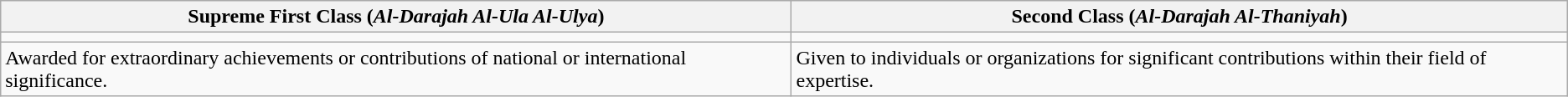<table class="wikitable">
<tr>
<th>Supreme First Class (<em>Al-Darajah Al-Ula Al-Ulya</em>)</th>
<th>Second Class (<em>Al-Darajah Al-Thaniyah</em>)</th>
</tr>
<tr>
<td></td>
<td></td>
</tr>
<tr>
<td>Awarded for extraordinary achievements or contributions of national or international significance.</td>
<td>Given to individuals or organizations for significant contributions within their field of expertise.</td>
</tr>
</table>
